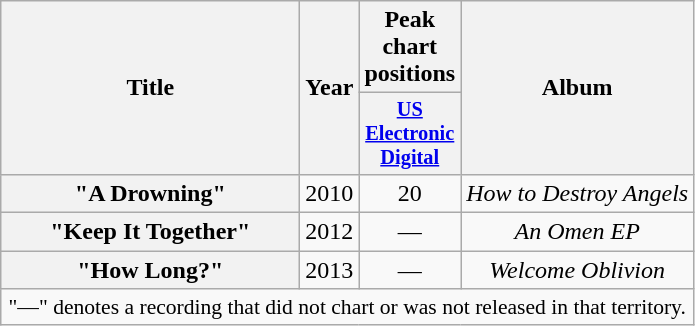<table class="wikitable plainrowheaders" style="text-align:center;">
<tr>
<th scope="col" rowspan="2" style="width:12em;">Title</th>
<th scope="col" rowspan="2">Year</th>
<th scope="col" colspan="1">Peak chart positions</th>
<th scope="col" rowspan="2">Album</th>
</tr>
<tr>
<th scope="col" style="width:3em;font-size:85%;"><a href='#'>US<br>Electronic<br>Digital</a><br></th>
</tr>
<tr>
<th scope="row">"A Drowning"</th>
<td>2010</td>
<td>20</td>
<td><em>How to Destroy Angels</em></td>
</tr>
<tr>
<th scope="row">"Keep It Together"</th>
<td>2012</td>
<td>—</td>
<td><em>An Omen EP</em></td>
</tr>
<tr>
<th scope="row">"How Long?"</th>
<td>2013</td>
<td>—</td>
<td><em>Welcome Oblivion</em></td>
</tr>
<tr>
<td colspan="4" style="font-size:90%">"—" denotes a recording that did not chart or was not released in that territory.</td>
</tr>
</table>
